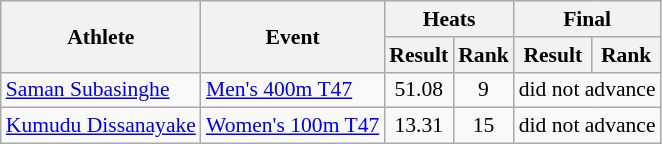<table class=wikitable style="font-size:90%">
<tr>
<th rowspan="2">Athlete</th>
<th rowspan="2">Event</th>
<th colspan="2">Heats</th>
<th colspan="2">Final</th>
</tr>
<tr>
<th>Result</th>
<th>Rank</th>
<th>Result</th>
<th>Rank</th>
</tr>
<tr align=center>
<td align=left><a href='#'>Saman Subasinghe</a></td>
<td align=left><a href='#'>Men's 400m T47</a></td>
<td>51.08</td>
<td>9</td>
<td colspan=2>did not advance</td>
</tr>
<tr align=center>
<td align=left><a href='#'>Kumudu Dissanayake</a></td>
<td align=left><a href='#'>Women's 100m T47</a></td>
<td>13.31</td>
<td>15</td>
<td colspan=2>did not advance</td>
</tr>
</table>
